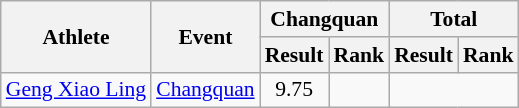<table class=wikitable style="font-size:90%">
<tr>
<th rowspan="2">Athlete</th>
<th rowspan="2">Event</th>
<th colspan="2">Changquan</th>
<th colspan="2">Total</th>
</tr>
<tr>
<th>Result</th>
<th>Rank</th>
<th>Result</th>
<th>Rank</th>
</tr>
<tr>
<td><a href='#'>Geng Xiao Ling</a></td>
<td><a href='#'>Changquan</a></td>
<td align=center>9.75</td>
<td align=center></td>
</tr>
</table>
